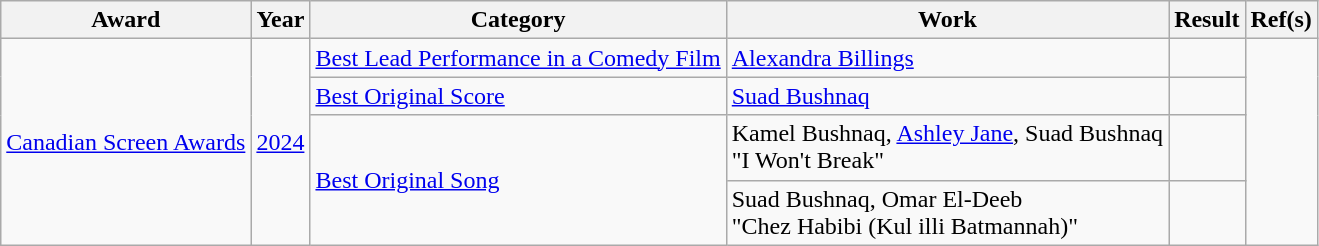<table class="wikitable plainrowheaders sortable">
<tr>
<th>Award</th>
<th>Year</th>
<th>Category</th>
<th>Work</th>
<th>Result</th>
<th>Ref(s)</th>
</tr>
<tr>
<td rowspan=4><a href='#'>Canadian Screen Awards</a></td>
<td rowspan=4><a href='#'>2024</a></td>
<td><a href='#'>Best Lead Performance in a Comedy Film</a></td>
<td><a href='#'>Alexandra Billings</a></td>
<td></td>
<td rowspan=4></td>
</tr>
<tr>
<td><a href='#'>Best Original Score</a></td>
<td><a href='#'>Suad Bushnaq</a></td>
<td></td>
</tr>
<tr>
<td rowspan=2><a href='#'>Best Original Song</a></td>
<td>Kamel Bushnaq, <a href='#'>Ashley Jane</a>, Suad Bushnaq<br>"I Won't Break"</td>
<td></td>
</tr>
<tr>
<td>Suad Bushnaq, Omar El-Deeb<br>"Chez Habibi (Kul illi Batmannah)"</td>
<td></td>
</tr>
</table>
